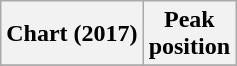<table class="wikitable plainrowheaders">
<tr>
<th scope="col">Chart (2017)</th>
<th scope="col">Peak<br>position</th>
</tr>
<tr>
</tr>
</table>
